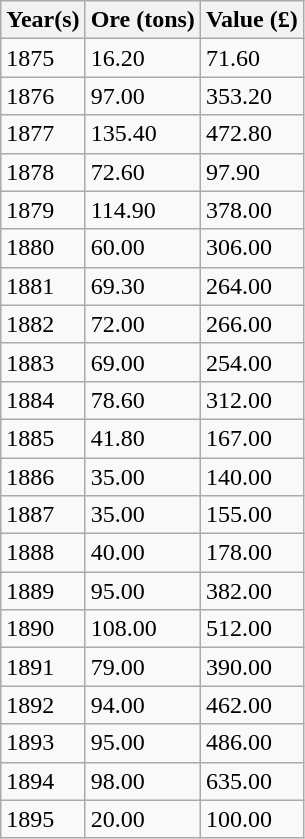<table class="wikitable sortable mw-collapsible mw-collapsed">
<tr>
<th>Year(s)</th>
<th>Ore (tons)</th>
<th>Value (£)</th>
</tr>
<tr>
<td>1875</td>
<td>16.20</td>
<td>71.60</td>
</tr>
<tr>
<td>1876</td>
<td>97.00</td>
<td>353.20</td>
</tr>
<tr>
<td>1877</td>
<td>135.40</td>
<td>472.80</td>
</tr>
<tr>
<td>1878</td>
<td>72.60</td>
<td>97.90</td>
</tr>
<tr>
<td>1879</td>
<td>114.90</td>
<td>378.00</td>
</tr>
<tr>
<td>1880</td>
<td>60.00</td>
<td>306.00</td>
</tr>
<tr>
<td>1881</td>
<td>69.30</td>
<td>264.00</td>
</tr>
<tr>
<td>1882</td>
<td>72.00</td>
<td>266.00</td>
</tr>
<tr>
<td>1883</td>
<td>69.00</td>
<td>254.00</td>
</tr>
<tr>
<td>1884</td>
<td>78.60</td>
<td>312.00</td>
</tr>
<tr>
<td>1885</td>
<td>41.80</td>
<td>167.00</td>
</tr>
<tr>
<td>1886</td>
<td>35.00</td>
<td>140.00</td>
</tr>
<tr>
<td>1887</td>
<td>35.00</td>
<td>155.00</td>
</tr>
<tr>
<td>1888</td>
<td>40.00</td>
<td>178.00</td>
</tr>
<tr>
<td>1889</td>
<td>95.00</td>
<td>382.00</td>
</tr>
<tr>
<td>1890</td>
<td>108.00</td>
<td>512.00</td>
</tr>
<tr>
<td>1891</td>
<td>79.00</td>
<td>390.00</td>
</tr>
<tr>
<td>1892</td>
<td>94.00</td>
<td>462.00</td>
</tr>
<tr>
<td>1893</td>
<td>95.00</td>
<td>486.00</td>
</tr>
<tr>
<td>1894</td>
<td>98.00</td>
<td>635.00</td>
</tr>
<tr>
<td>1895</td>
<td>20.00</td>
<td>100.00</td>
</tr>
</table>
